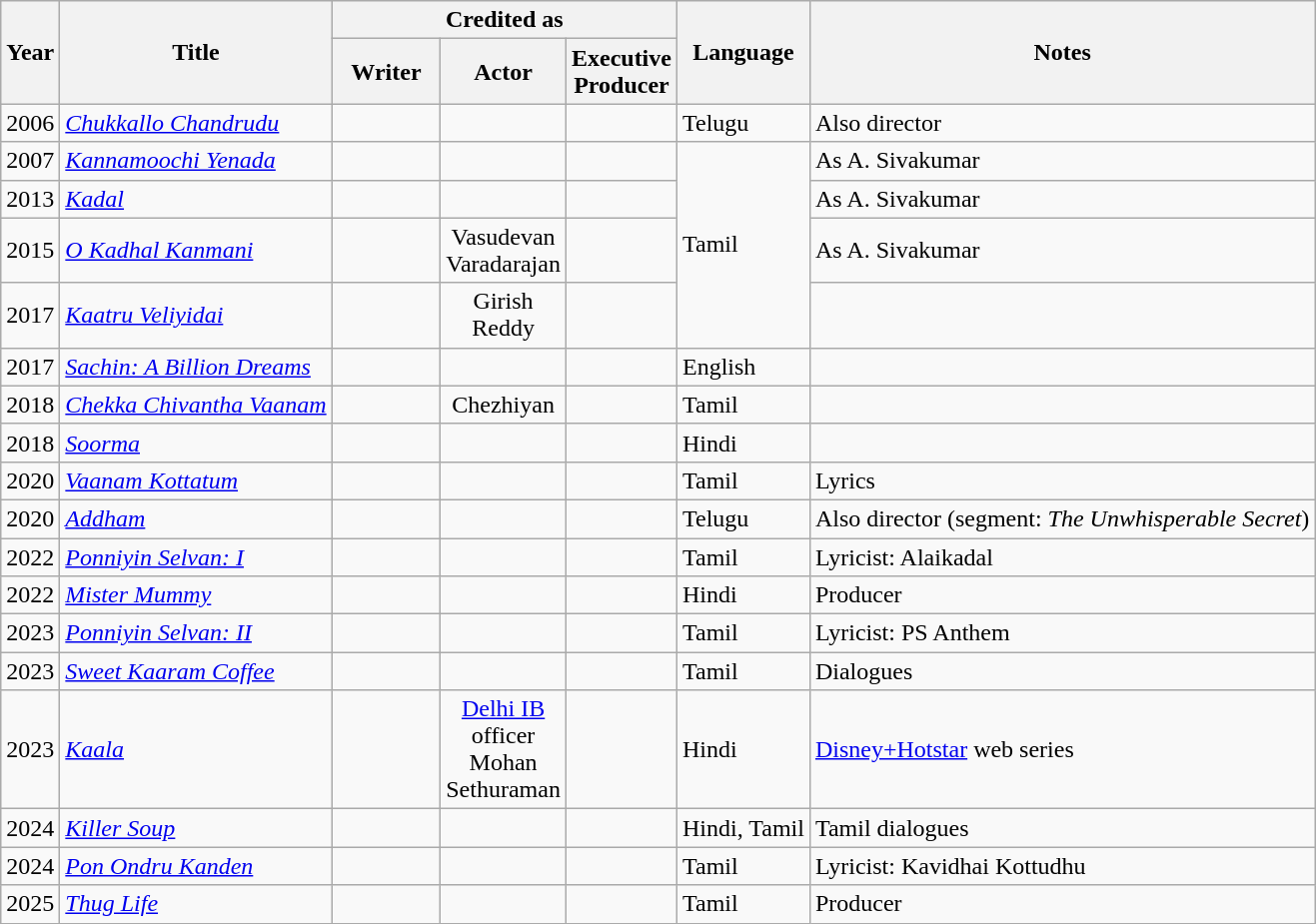<table class="wikitable sortable">
<tr>
<th rowspan=2>Year</th>
<th rowspan=2>Title</th>
<th colspan=3>Credited as</th>
<th rowspan=2>Language</th>
<th rowspan=2>Notes</th>
</tr>
<tr>
<th width=65>Writer</th>
<th width=65>Actor</th>
<th width=65>Executive Producer</th>
</tr>
<tr>
<td>2006</td>
<td><em><a href='#'>Chukkallo Chandrudu</a></em></td>
<td style="text-align:center;"></td>
<td style="text-align:center;"></td>
<td style="text-align:center;"></td>
<td>Telugu</td>
<td>Also director</td>
</tr>
<tr>
<td>2007</td>
<td><em><a href='#'>Kannamoochi Yenada</a></em></td>
<td style="text-align:center;"></td>
<td style="text-align:center;"></td>
<td style="text-align:center;"></td>
<td rowspan="4">Tamil</td>
<td>As A. Sivakumar</td>
</tr>
<tr>
<td>2013</td>
<td><em><a href='#'>Kadal</a></em></td>
<td style="text-align:center;"></td>
<td style="text-align:center;"></td>
<td style="text-align:center;"></td>
<td>As A. Sivakumar</td>
</tr>
<tr>
<td>2015</td>
<td><em><a href='#'>O Kadhal Kanmani</a></em></td>
<td style="text-align:center;"></td>
<td style="text-align:center;">Vasudevan Varadarajan</td>
<td style="text-align:center;"></td>
<td>As A. Sivakumar</td>
</tr>
<tr>
<td>2017</td>
<td><em><a href='#'>Kaatru Veliyidai</a></em></td>
<td style="text-align:center;"></td>
<td style="text-align:center;">Girish Reddy</td>
<td style="text-align:center;"></td>
<td></td>
</tr>
<tr>
<td>2017</td>
<td><em><a href='#'>Sachin: A Billion Dreams</a></em></td>
<td style="text-align:center;"></td>
<td style="text-align:center;"></td>
<td style="text-align:center;"></td>
<td>English</td>
<td></td>
</tr>
<tr>
<td>2018</td>
<td><em><a href='#'>Chekka Chivantha Vaanam</a></em></td>
<td style="text-align:center;"></td>
<td style="text-align:center;">Chezhiyan</td>
<td style="text-align:center;"></td>
<td>Tamil</td>
<td></td>
</tr>
<tr>
<td>2018</td>
<td><em><a href='#'>Soorma</a></em></td>
<td style="text-align:center;"></td>
<td style="text-align:center;"></td>
<td style="text-align:center;"></td>
<td>Hindi</td>
<td></td>
</tr>
<tr>
<td>2020</td>
<td><em><a href='#'>Vaanam Kottatum</a></em></td>
<td style="text-align:center;"></td>
<td style="text-align:center;"></td>
<td style="text-align:center;"></td>
<td>Tamil</td>
<td>Lyrics</td>
</tr>
<tr>
<td>2020</td>
<td><em><a href='#'>Addham</a></em></td>
<td style="text-align:center;"></td>
<td style="text-align:center;"></td>
<td style="text-align:center;"></td>
<td>Telugu</td>
<td>Also director (segment: <em>The Unwhisperable Secret</em>)</td>
</tr>
<tr>
<td>2022</td>
<td><em><a href='#'>Ponniyin Selvan: I</a></em></td>
<td style="text-align:center;"></td>
<td style="text-align:center;"></td>
<td style="text-align:center;"></td>
<td>Tamil</td>
<td>Lyricist: Alaikadal</td>
</tr>
<tr>
<td>2022</td>
<td><em><a href='#'>Mister Mummy</a></em></td>
<td style="text-align:center;"></td>
<td style="text-align:center;"></td>
<td style="text-align:center;"></td>
<td>Hindi</td>
<td>Producer</td>
</tr>
<tr>
<td>2023</td>
<td><em><a href='#'>Ponniyin Selvan: II</a></em></td>
<td style="text-align:center;"></td>
<td style="text-align:center;"></td>
<td style="text-align:center;"></td>
<td>Tamil</td>
<td>Lyricist: PS Anthem</td>
</tr>
<tr>
<td>2023</td>
<td><em><a href='#'>Sweet Kaaram Coffee</a></em></td>
<td style="text-align:center;"></td>
<td style="text-align:center;"></td>
<td style="text-align:center;"></td>
<td>Tamil</td>
<td>Dialogues</td>
</tr>
<tr>
<td>2023</td>
<td><em><a href='#'>Kaala</a></em></td>
<td style="text-align:center;"></td>
<td style="text-align:center;"><a href='#'>Delhi IB</a> officer Mohan Sethuraman</td>
<td style="text-align:center;"></td>
<td>Hindi</td>
<td><a href='#'>Disney+Hotstar</a> web series</td>
</tr>
<tr>
<td>2024</td>
<td><em><a href='#'>Killer Soup</a></em></td>
<td style="text-align:center;"></td>
<td style="text-align:center;"></td>
<td style="text-align:center;"></td>
<td>Hindi, Tamil</td>
<td>Tamil dialogues</td>
</tr>
<tr>
<td>2024</td>
<td><em><a href='#'>Pon Ondru Kanden</a></em></td>
<td style="text-align:center;"></td>
<td style="text-align:center;"></td>
<td style="text-align:center;"></td>
<td>Tamil</td>
<td>Lyricist: Kavidhai Kottudhu</td>
</tr>
<tr>
<td>2025</td>
<td><em><a href='#'>Thug Life</a></em></td>
<td style="text-align:center;"></td>
<td style="text-align:center;"></td>
<td style="text-align:center;"></td>
<td>Tamil</td>
<td>Producer</td>
</tr>
</table>
